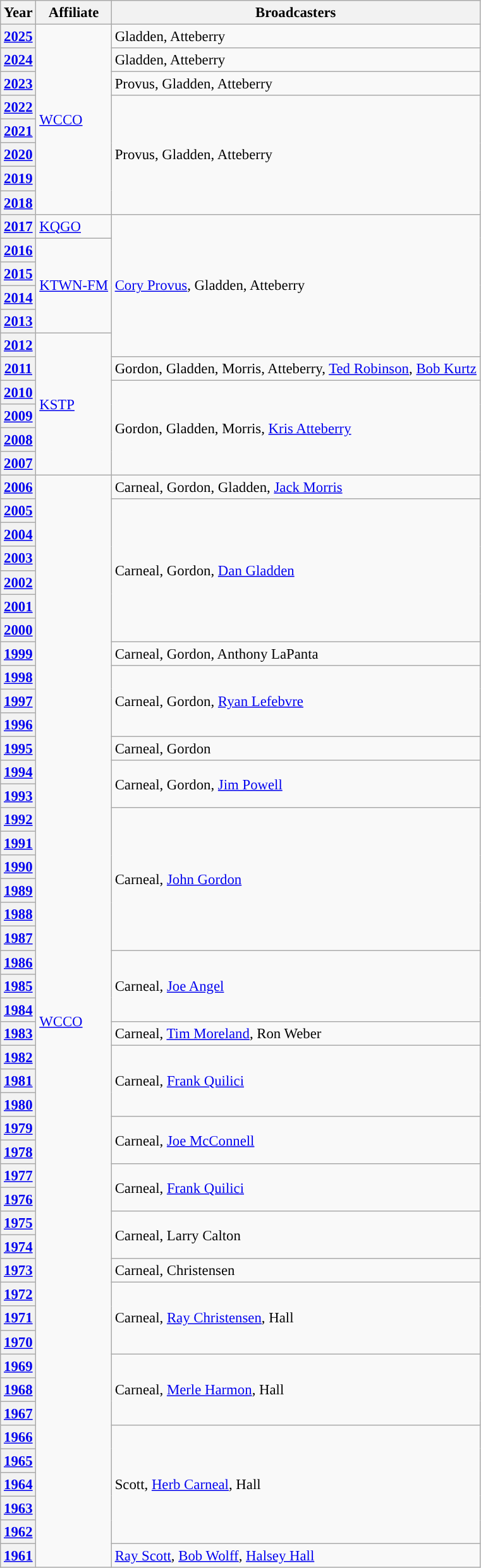<table class="wikitable" style="font-size:95%">
<tr>
<th>Year</th>
<th>Affiliate</th>
<th>Broadcasters</th>
</tr>
<tr>
<th><a href='#'>2025</a></th>
<td rowspan=8><a href='#'>WCCO</a></td>
<td>Gladden, Atteberry</td>
</tr>
<tr>
<th><a href='#'>2024</a></th>
<td>Gladden, Atteberry</td>
</tr>
<tr>
<th><a href='#'>2023</a></th>
<td>Provus, Gladden, Atteberry</td>
</tr>
<tr>
<th><a href='#'>2022</a></th>
<td rowspan=5>Provus, Gladden, Atteberry</td>
</tr>
<tr>
<th><a href='#'>2021</a></th>
</tr>
<tr>
<th><a href='#'>2020</a></th>
</tr>
<tr>
<th><a href='#'>2019</a></th>
</tr>
<tr>
<th><a href='#'>2018</a></th>
</tr>
<tr>
<th><a href='#'>2017</a></th>
<td><a href='#'>KQGO</a></td>
<td rowspan="6"><a href='#'>Cory Provus</a>, Gladden, Atteberry</td>
</tr>
<tr>
<th><a href='#'>2016</a></th>
<td rowspan="4"><a href='#'>KTWN-FM</a></td>
</tr>
<tr>
<th><a href='#'>2015</a></th>
</tr>
<tr>
<th><a href='#'>2014</a></th>
</tr>
<tr>
<th><a href='#'>2013</a></th>
</tr>
<tr>
<th><a href='#'>2012</a></th>
<td rowspan="6"><a href='#'>KSTP</a></td>
</tr>
<tr>
<th><a href='#'>2011</a></th>
<td rowspan="1">Gordon, Gladden, Morris, Atteberry, <a href='#'>Ted Robinson</a>, <a href='#'>Bob Kurtz</a></td>
</tr>
<tr>
<th><a href='#'>2010</a></th>
<td rowspan="4">Gordon, Gladden, Morris, <a href='#'>Kris Atteberry</a></td>
</tr>
<tr>
<th><a href='#'>2009</a></th>
</tr>
<tr>
<th><a href='#'>2008</a></th>
</tr>
<tr>
<th><a href='#'>2007</a></th>
</tr>
<tr>
<th><a href='#'>2006</a></th>
<td rowspan="46"><a href='#'>WCCO</a></td>
<td>Carneal, Gordon, Gladden, <a href='#'>Jack Morris</a></td>
</tr>
<tr>
<th><a href='#'>2005</a></th>
<td rowspan="6">Carneal, Gordon, <a href='#'>Dan Gladden</a></td>
</tr>
<tr>
<th><a href='#'>2004</a></th>
</tr>
<tr>
<th><a href='#'>2003</a></th>
</tr>
<tr>
<th><a href='#'>2002</a></th>
</tr>
<tr>
<th><a href='#'>2001</a></th>
</tr>
<tr>
<th><a href='#'>2000</a></th>
</tr>
<tr>
<th><a href='#'>1999</a></th>
<td>Carneal, Gordon, Anthony LaPanta</td>
</tr>
<tr>
<th><a href='#'>1998</a></th>
<td rowspan="3">Carneal, Gordon, <a href='#'>Ryan Lefebvre</a></td>
</tr>
<tr>
<th><a href='#'>1997</a></th>
</tr>
<tr>
<th><a href='#'>1996</a></th>
</tr>
<tr>
<th><a href='#'>1995</a></th>
<td>Carneal, Gordon</td>
</tr>
<tr>
<th><a href='#'>1994</a></th>
<td rowspan="2">Carneal, Gordon, <a href='#'>Jim Powell</a></td>
</tr>
<tr>
<th><a href='#'>1993</a></th>
</tr>
<tr>
<th><a href='#'>1992</a></th>
<td rowspan="6">Carneal, <a href='#'>John Gordon</a></td>
</tr>
<tr>
<th><a href='#'>1991</a></th>
</tr>
<tr>
<th><a href='#'>1990</a></th>
</tr>
<tr>
<th><a href='#'>1989</a></th>
</tr>
<tr>
<th><a href='#'>1988</a></th>
</tr>
<tr>
<th><a href='#'>1987</a></th>
</tr>
<tr>
<th><a href='#'>1986</a></th>
<td rowspan="3">Carneal, <a href='#'>Joe Angel</a></td>
</tr>
<tr>
<th><a href='#'>1985</a></th>
</tr>
<tr>
<th><a href='#'>1984</a></th>
</tr>
<tr>
<th><a href='#'>1983</a></th>
<td>Carneal, <a href='#'>Tim Moreland</a>, Ron Weber</td>
</tr>
<tr>
<th><a href='#'>1982</a></th>
<td rowspan="3">Carneal, <a href='#'>Frank Quilici</a></td>
</tr>
<tr>
<th><a href='#'>1981</a></th>
</tr>
<tr>
<th><a href='#'>1980</a></th>
</tr>
<tr>
<th><a href='#'>1979</a></th>
<td rowspan="2">Carneal, <a href='#'>Joe McConnell</a></td>
</tr>
<tr>
<th><a href='#'>1978</a></th>
</tr>
<tr>
<th><a href='#'>1977</a></th>
<td rowspan="2">Carneal, <a href='#'>Frank Quilici</a></td>
</tr>
<tr>
<th><a href='#'>1976</a></th>
</tr>
<tr>
<th><a href='#'>1975</a></th>
<td rowspan="2">Carneal, Larry Calton</td>
</tr>
<tr>
<th><a href='#'>1974</a></th>
</tr>
<tr>
<th><a href='#'>1973</a></th>
<td>Carneal, Christensen</td>
</tr>
<tr>
<th><a href='#'>1972</a></th>
<td rowspan="3">Carneal, <a href='#'>Ray Christensen</a>, Hall</td>
</tr>
<tr>
<th><a href='#'>1971</a></th>
</tr>
<tr>
<th><a href='#'>1970</a></th>
</tr>
<tr>
<th><a href='#'>1969</a></th>
<td rowspan="3">Carneal, <a href='#'>Merle Harmon</a>, Hall</td>
</tr>
<tr>
<th><a href='#'>1968</a></th>
</tr>
<tr>
<th><a href='#'>1967</a></th>
</tr>
<tr>
<th><a href='#'>1966</a></th>
<td rowspan="5">Scott, <a href='#'>Herb Carneal</a>, Hall</td>
</tr>
<tr>
<th><a href='#'>1965</a></th>
</tr>
<tr>
<th><a href='#'>1964</a></th>
</tr>
<tr>
<th><a href='#'>1963</a></th>
</tr>
<tr>
<th><a href='#'>1962</a></th>
</tr>
<tr>
<th><a href='#'>1961</a></th>
<td><a href='#'>Ray Scott</a>, <a href='#'>Bob Wolff</a>, <a href='#'>Halsey Hall</a></td>
</tr>
</table>
